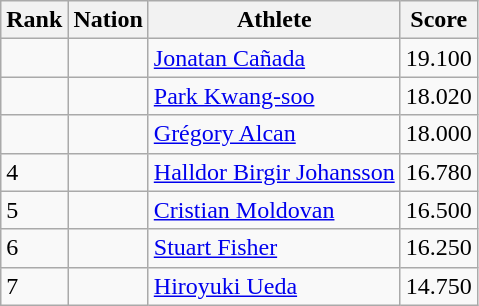<table class="wikitable sortable" style="text-align:left">
<tr>
<th scope=col>Rank</th>
<th scope=col>Nation</th>
<th scope=col>Athlete</th>
<th scope=col>Score</th>
</tr>
<tr>
<td></td>
<td></td>
<td align=left><a href='#'>Jonatan Cañada</a></td>
<td>19.100</td>
</tr>
<tr>
<td></td>
<td></td>
<td align=left><a href='#'>Park Kwang-soo</a></td>
<td>18.020</td>
</tr>
<tr>
<td></td>
<td></td>
<td align=left><a href='#'>Grégory Alcan</a></td>
<td>18.000</td>
</tr>
<tr>
<td>4</td>
<td></td>
<td align=left><a href='#'>Halldor Birgir Johansson</a></td>
<td>16.780</td>
</tr>
<tr>
<td>5</td>
<td></td>
<td align=left><a href='#'>Cristian Moldovan</a></td>
<td>16.500</td>
</tr>
<tr>
<td>6</td>
<td></td>
<td align=left><a href='#'>Stuart Fisher</a></td>
<td>16.250</td>
</tr>
<tr>
<td>7</td>
<td></td>
<td align=left><a href='#'>Hiroyuki Ueda</a></td>
<td>14.750</td>
</tr>
</table>
